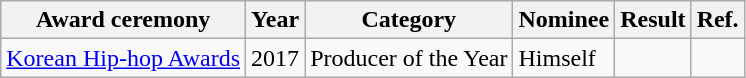<table class="wikitable">
<tr>
<th>Award ceremony</th>
<th>Year</th>
<th>Category</th>
<th>Nominee</th>
<th>Result</th>
<th>Ref.</th>
</tr>
<tr>
<td><a href='#'>Korean Hip-hop Awards</a></td>
<td>2017</td>
<td>Producer of the Year</td>
<td>Himself</td>
<td></td>
<td></td>
</tr>
</table>
